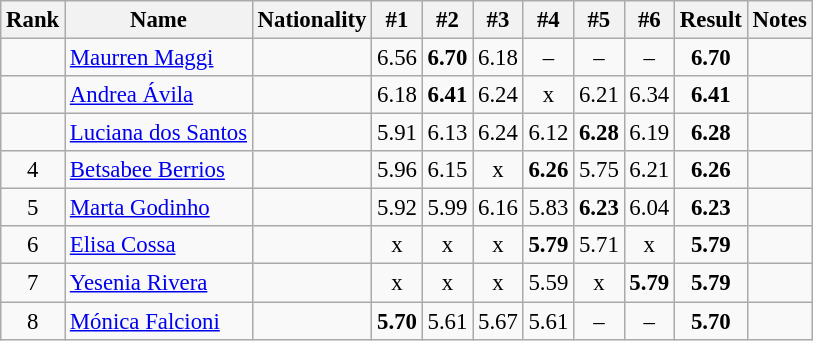<table class="wikitable sortable" style="text-align:center;font-size:95%">
<tr>
<th>Rank</th>
<th>Name</th>
<th>Nationality</th>
<th>#1</th>
<th>#2</th>
<th>#3</th>
<th>#4</th>
<th>#5</th>
<th>#6</th>
<th>Result</th>
<th>Notes</th>
</tr>
<tr>
<td></td>
<td align=left><a href='#'>Maurren Maggi</a></td>
<td align=left></td>
<td>6.56</td>
<td><strong>6.70</strong></td>
<td>6.18</td>
<td>–</td>
<td>–</td>
<td>–</td>
<td><strong>6.70</strong></td>
<td></td>
</tr>
<tr>
<td></td>
<td align=left><a href='#'>Andrea Ávila</a></td>
<td align=left></td>
<td>6.18</td>
<td><strong>6.41</strong></td>
<td>6.24</td>
<td>x</td>
<td>6.21</td>
<td>6.34</td>
<td><strong>6.41</strong></td>
<td></td>
</tr>
<tr>
<td></td>
<td align=left><a href='#'>Luciana dos Santos</a></td>
<td align=left></td>
<td>5.91</td>
<td>6.13</td>
<td>6.24</td>
<td>6.12</td>
<td><strong>6.28</strong></td>
<td>6.19</td>
<td><strong>6.28</strong></td>
<td></td>
</tr>
<tr>
<td>4</td>
<td align=left><a href='#'>Betsabee Berrios</a></td>
<td align=left></td>
<td>5.96</td>
<td>6.15</td>
<td>x</td>
<td><strong>6.26</strong></td>
<td>5.75</td>
<td>6.21</td>
<td><strong>6.26</strong></td>
<td></td>
</tr>
<tr>
<td>5</td>
<td align=left><a href='#'>Marta Godinho</a></td>
<td align=left></td>
<td>5.92</td>
<td>5.99</td>
<td>6.16</td>
<td>5.83</td>
<td><strong>6.23</strong></td>
<td>6.04</td>
<td><strong>6.23</strong></td>
<td></td>
</tr>
<tr>
<td>6</td>
<td align=left><a href='#'>Elisa Cossa</a></td>
<td align=left></td>
<td>x</td>
<td>x</td>
<td>x</td>
<td><strong>5.79</strong></td>
<td>5.71</td>
<td>x</td>
<td><strong>5.79</strong></td>
<td></td>
</tr>
<tr>
<td>7</td>
<td align=left><a href='#'>Yesenia Rivera</a></td>
<td align=left></td>
<td>x</td>
<td>x</td>
<td>x</td>
<td>5.59</td>
<td>x</td>
<td><strong>5.79</strong></td>
<td><strong>5.79</strong></td>
<td></td>
</tr>
<tr>
<td>8</td>
<td align=left><a href='#'>Mónica Falcioni</a></td>
<td align=left></td>
<td><strong>5.70</strong></td>
<td>5.61</td>
<td>5.67</td>
<td>5.61</td>
<td>–</td>
<td>–</td>
<td><strong>5.70</strong></td>
<td></td>
</tr>
</table>
